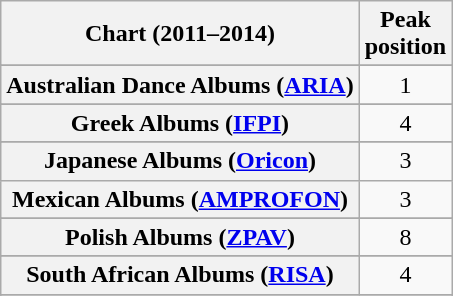<table class="wikitable sortable plainrowheaders" style="text-align:center">
<tr>
<th scope="col">Chart (2011–2014)</th>
<th scope="col">Peak<br>position</th>
</tr>
<tr>
</tr>
<tr>
<th scope="row">Australian Dance Albums (<a href='#'>ARIA</a>)</th>
<td>1</td>
</tr>
<tr>
</tr>
<tr>
</tr>
<tr>
</tr>
<tr>
</tr>
<tr>
</tr>
<tr>
</tr>
<tr>
</tr>
<tr>
</tr>
<tr>
</tr>
<tr>
<th scope="row">Greek Albums (<a href='#'>IFPI</a>)</th>
<td>4</td>
</tr>
<tr>
</tr>
<tr>
</tr>
<tr>
</tr>
<tr>
<th scope="row">Japanese Albums (<a href='#'>Oricon</a>)</th>
<td>3</td>
</tr>
<tr>
<th scope="row">Mexican Albums (<a href='#'>AMPROFON</a>)</th>
<td>3</td>
</tr>
<tr>
</tr>
<tr>
</tr>
<tr>
<th scope="row">Polish Albums (<a href='#'>ZPAV</a>)</th>
<td>8</td>
</tr>
<tr>
</tr>
<tr>
</tr>
<tr>
<th scope="row">South African Albums (<a href='#'>RISA</a>)</th>
<td>4</td>
</tr>
<tr>
</tr>
<tr>
</tr>
<tr>
</tr>
<tr>
</tr>
<tr>
</tr>
<tr>
</tr>
<tr>
</tr>
</table>
